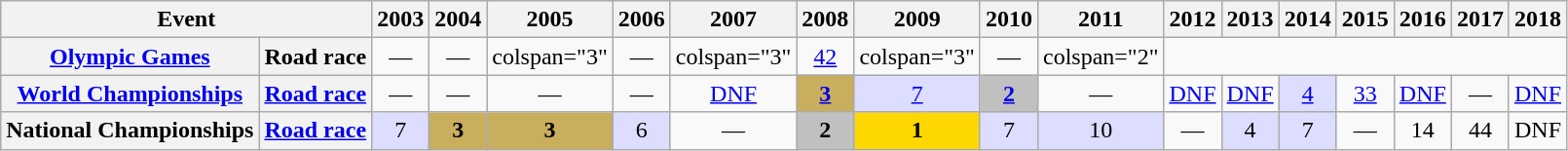<table class="wikitable plainrowheaders">
<tr>
<th scope="col" colspan=2>Event</th>
<th scope="col">2003</th>
<th scope="col">2004</th>
<th scope="col">2005</th>
<th scope="col">2006</th>
<th scope="col">2007</th>
<th scope="col">2008</th>
<th scope="col">2009</th>
<th scope="col">2010</th>
<th scope="col">2011</th>
<th scope="col">2012</th>
<th scope="col">2013</th>
<th scope="col">2014</th>
<th scope="col">2015</th>
<th scope="col">2016</th>
<th scope="col">2017</th>
<th scope="col">2018</th>
</tr>
<tr style="text-align:center;">
<th scope="row"> <a href='#'>Olympic Games</a></th>
<th scope="row">Road race</th>
<td>—</td>
<td>—</td>
<td>colspan="3" </td>
<td>—</td>
<td>colspan="3" </td>
<td><a href='#'>42</a></td>
<td>colspan="3" </td>
<td>—</td>
<td>colspan="2" </td>
</tr>
<tr style="text-align:center;">
<th scope="row"> <a href='#'>World Championships</a></th>
<th scope="row"><a href='#'>Road race</a></th>
<td>—</td>
<td>—</td>
<td>—</td>
<td>—</td>
<td><a href='#'>DNF</a></td>
<td style="background:#C9AE5D;"><a href='#'><strong>3</strong></a></td>
<td style="background:#ddddff;"><a href='#'>7</a></td>
<td style="background:silver;"><a href='#'><strong>2</strong></a></td>
<td>—</td>
<td><a href='#'>DNF</a></td>
<td><a href='#'>DNF</a></td>
<td style="background:#ddddff;"><a href='#'>4</a></td>
<td><a href='#'>33</a></td>
<td><a href='#'>DNF</a></td>
<td>—</td>
<td><a href='#'>DNF</a></td>
</tr>
<tr style="text-align:center;">
<th scope="row"> National Championships</th>
<th scope="row"><a href='#'>Road race</a></th>
<td style="background:#ddddff;">7</td>
<td style="background:#C9AE5D;"><strong>3</strong></td>
<td style="background:#C9AE5D;"><strong>3</strong></td>
<td style="background:#ddddff;">6</td>
<td>—</td>
<td style="background:silver;"><strong>2</strong></td>
<td style="background:gold;"><strong>1</strong></td>
<td style="background:#ddddff;">7</td>
<td style="background:#ddddff;">10</td>
<td>—</td>
<td style="background:#ddddff;">4</td>
<td style="background:#ddddff;">7</td>
<td>—</td>
<td>14</td>
<td>44</td>
<td>DNF</td>
</tr>
</table>
